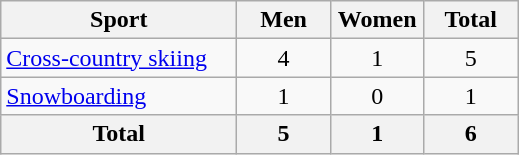<table class="wikitable sortable" style=text-align:center>
<tr>
<th width=150>Sport</th>
<th width=55>Men</th>
<th width=55>Women</th>
<th width=55>Total</th>
</tr>
<tr>
<td align=left><a href='#'>Cross-country skiing</a></td>
<td>4</td>
<td>1</td>
<td>5</td>
</tr>
<tr>
<td align=left><a href='#'>Snowboarding</a></td>
<td>1</td>
<td>0</td>
<td>1</td>
</tr>
<tr>
<th>Total</th>
<th>5</th>
<th>1</th>
<th>6</th>
</tr>
</table>
